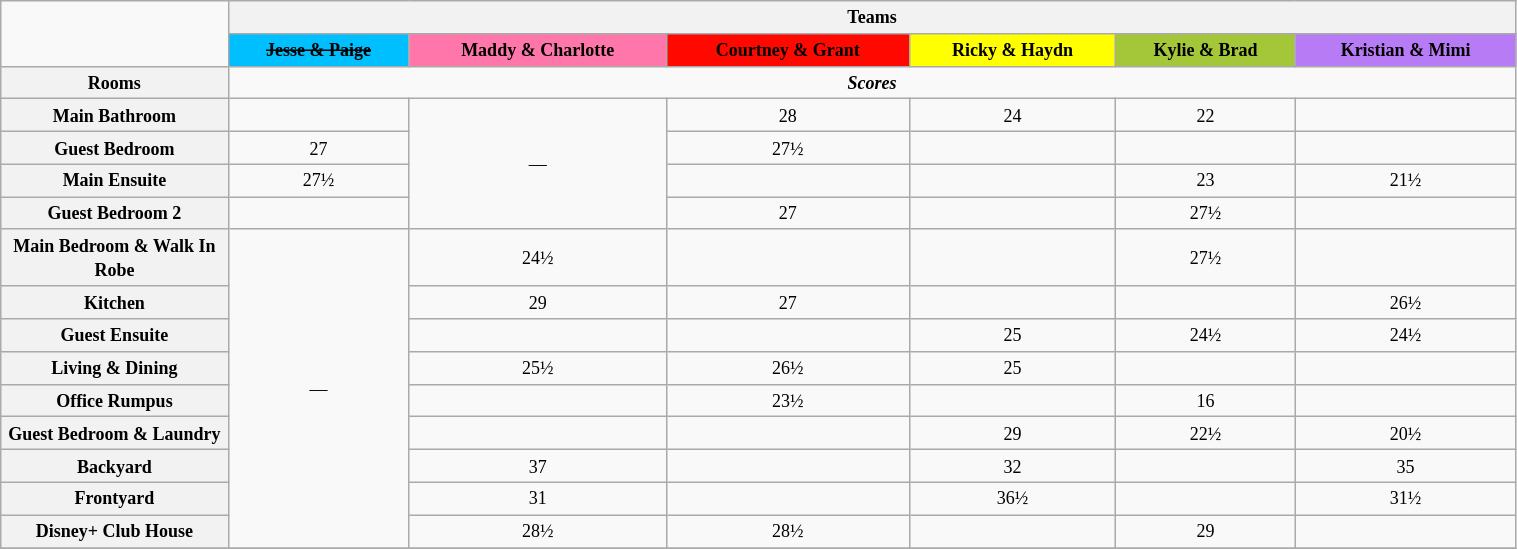<table class="wikitable" style="text-align: center; font-size: 9pt; line-height:16px; width:80%">
<tr>
<td style="width:15%; text-align:right;" rowspan="2"></td>
<th colspan="6">Teams</th>
</tr>
<tr>
<th style="background:#00BFFF; color:black;"><s>Jesse & Paige</s></th>
<th style="background:#FF77AA; color:black;">Maddy & Charlotte</th>
<th style="background:#FF0800; color:black;">Courtney & Grant</th>
<th style="background:yellow; color:black;">Ricky & Haydn</th>
<th style="background:#A4C639; color:black;">Kylie & Brad</th>
<th style="background:#B87BF6; color:black;">Kristian & Mimi</th>
</tr>
<tr>
<th>Rooms</th>
<td colspan="6"><strong><em>Scores</em></strong></td>
</tr>
<tr>
<th>Main Bathroom</th>
<td></td>
<td rowspan=4>—</td>
<td>28</td>
<td>24</td>
<td>22</td>
<td></td>
</tr>
<tr>
<th>Guest Bedroom</th>
<td>27</td>
<td>27½</td>
<td></td>
<td></td>
<td></td>
</tr>
<tr>
<th>Main Ensuite</th>
<td>27½</td>
<td></td>
<td></td>
<td>23</td>
<td>21½</td>
</tr>
<tr>
<th>Guest Bedroom 2</th>
<td></td>
<td>27</td>
<td></td>
<td>27½</td>
<td></td>
</tr>
<tr>
<th>Main Bedroom & Walk In Robe</th>
<td rowspan=9>—</td>
<td>24½</td>
<td></td>
<td></td>
<td>27½</td>
<td></td>
</tr>
<tr>
<th>Kitchen</th>
<td>29</td>
<td>27</td>
<td></td>
<td></td>
<td>26½</td>
</tr>
<tr>
<th>Guest Ensuite</th>
<td></td>
<td></td>
<td>25</td>
<td>24½</td>
<td>24½</td>
</tr>
<tr>
<th>Living & Dining</th>
<td>25½</td>
<td>26½</td>
<td>25</td>
<td></td>
<td></td>
</tr>
<tr>
<th>Office Rumpus</th>
<td></td>
<td>23½</td>
<td></td>
<td>16</td>
<td></td>
</tr>
<tr>
<th>Guest Bedroom & Laundry</th>
<td></td>
<td></td>
<td>29</td>
<td>22½</td>
<td>20½</td>
</tr>
<tr>
<th>Backyard</th>
<td>37</td>
<td></td>
<td>32</td>
<td></td>
<td>35</td>
</tr>
<tr>
<th>Frontyard</th>
<td>31</td>
<td></td>
<td>36½</td>
<td></td>
<td>31½</td>
</tr>
<tr>
<th>Disney+ Club House</th>
<td>28½</td>
<td>28½</td>
<td></td>
<td>29</td>
<td></td>
</tr>
<tr>
</tr>
</table>
